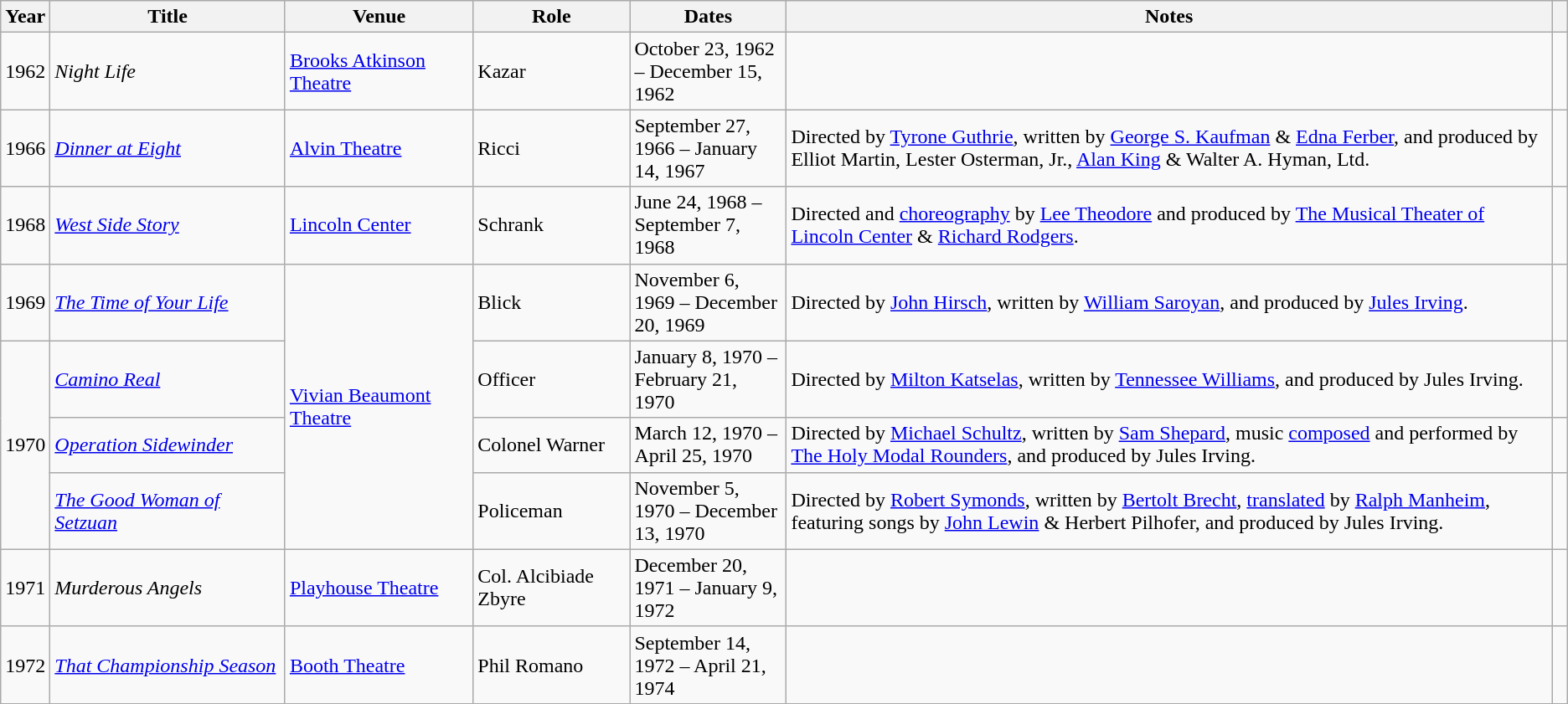<table class="wikitable sortable">
<tr>
<th scope="col" style="width:1%;">Year</th>
<th scope="col" style="width:15%;">Title</th>
<th scope="col" style="width:12%;">Venue</th>
<th scope="col" style="width:10%;">Role</th>
<th scope="col" style="width:10%;">Dates</th>
<th class="unsortable">Notes</th>
<th scope="col" style="width:1%;" class="unsortable"></th>
</tr>
<tr>
<td>1962</td>
<td><em>Night Life</em></td>
<td><a href='#'>Brooks Atkinson Theatre</a></td>
<td>Kazar</td>
<td>October 23, 1962 – December 15, 1962</td>
<td></td>
<td></td>
</tr>
<tr>
<td>1966</td>
<td><em><a href='#'>Dinner at Eight</a></em></td>
<td><a href='#'>Alvin Theatre</a></td>
<td>Ricci</td>
<td>September 27, 1966 – January 14, 1967</td>
<td>Directed by <a href='#'>Tyrone Guthrie</a>, written by <a href='#'>George S. Kaufman</a> & <a href='#'>Edna Ferber</a>, and produced by Elliot Martin, Lester Osterman, Jr., <a href='#'>Alan King</a> & Walter A. Hyman, Ltd.</td>
<td></td>
</tr>
<tr>
<td>1968</td>
<td><em><a href='#'>West Side Story</a></em></td>
<td><a href='#'>Lincoln Center</a></td>
<td>Schrank</td>
<td>June 24, 1968 – September 7, 1968</td>
<td>Directed and <a href='#'>choreography</a> by <a href='#'>Lee Theodore</a> and produced by <a href='#'>The Musical Theater of Lincoln Center</a> & <a href='#'>Richard Rodgers</a>.</td>
<td></td>
</tr>
<tr>
<td>1969</td>
<td><em><a href='#'>The Time of Your Life</a></em></td>
<td rowspan="4"><a href='#'>Vivian Beaumont Theatre</a></td>
<td>Blick</td>
<td>November 6, 1969 – December 20, 1969</td>
<td>Directed by <a href='#'>John Hirsch</a>, written by <a href='#'>William Saroyan</a>, and produced by <a href='#'>Jules Irving</a>.</td>
<td></td>
</tr>
<tr>
<td rowspan="3">1970</td>
<td><em><a href='#'>Camino Real</a></em></td>
<td>Officer</td>
<td>January 8, 1970 – February 21, 1970</td>
<td>Directed by <a href='#'>Milton Katselas</a>, written by <a href='#'>Tennessee Williams</a>, and produced by Jules Irving.</td>
<td></td>
</tr>
<tr>
<td><em><a href='#'>Operation Sidewinder</a></em></td>
<td>Colonel Warner</td>
<td>March 12, 1970 – April 25, 1970</td>
<td>Directed by <a href='#'>Michael Schultz</a>, written by <a href='#'>Sam Shepard</a>, music <a href='#'>composed</a> and performed by <a href='#'>The Holy Modal Rounders</a>, and produced by Jules Irving.</td>
<td></td>
</tr>
<tr>
<td><em><a href='#'>The Good Woman of Setzuan</a></em></td>
<td>Policeman</td>
<td>November 5, 1970 – December 13, 1970</td>
<td>Directed by <a href='#'>Robert Symonds</a>, written by <a href='#'>Bertolt Brecht</a>, <a href='#'>translated</a> by <a href='#'>Ralph Manheim</a>, featuring songs by <a href='#'>John Lewin</a> & Herbert Pilhofer, and produced by Jules Irving.</td>
<td></td>
</tr>
<tr>
<td>1971</td>
<td><em>Murderous Angels</em></td>
<td><a href='#'>Playhouse Theatre</a></td>
<td>Col. Alcibiade Zbyre</td>
<td>December 20, 1971 – January 9, 1972</td>
<td></td>
<td></td>
</tr>
<tr>
<td>1972</td>
<td><em><a href='#'>That Championship Season</a></em></td>
<td><a href='#'>Booth Theatre</a></td>
<td>Phil Romano</td>
<td>September 14, 1972 – April 21, 1974</td>
<td></td>
<td></td>
</tr>
</table>
